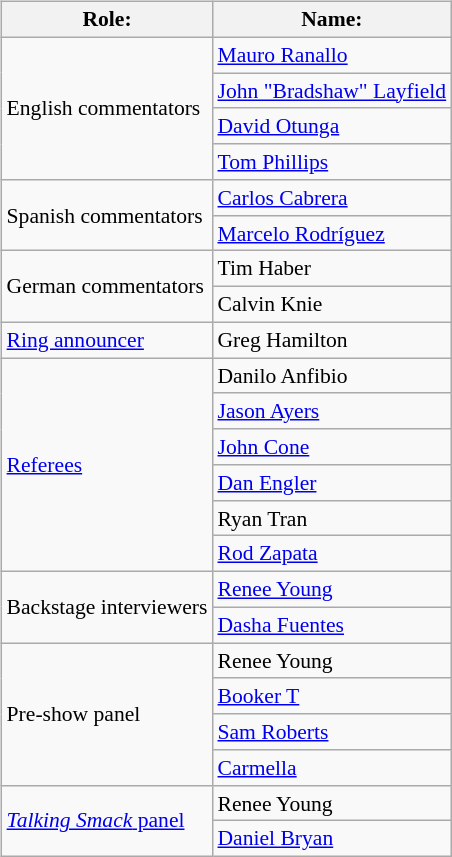<table class=wikitable style="font-size:90%; margin: 0.5em 0 0.5em 1em; float: right; clear: right;">
<tr>
<th>Role:</th>
<th>Name:</th>
</tr>
<tr>
<td rowspan=4>English commentators</td>
<td><a href='#'>Mauro Ranallo</a></td>
</tr>
<tr>
<td><a href='#'>John "Bradshaw" Layfield</a></td>
</tr>
<tr>
<td><a href='#'>David Otunga</a></td>
</tr>
<tr>
<td><a href='#'>Tom Phillips</a></td>
</tr>
<tr>
<td rowspan=2>Spanish commentators</td>
<td><a href='#'>Carlos Cabrera</a></td>
</tr>
<tr>
<td><a href='#'>Marcelo Rodríguez</a></td>
</tr>
<tr>
<td rowspan=2>German commentators</td>
<td>Tim Haber</td>
</tr>
<tr>
<td>Calvin Knie</td>
</tr>
<tr>
<td rowspan=1><a href='#'>Ring announcer</a></td>
<td>Greg Hamilton</td>
</tr>
<tr>
<td rowspan=6><a href='#'>Referees</a></td>
<td>Danilo Anfibio</td>
</tr>
<tr>
<td><a href='#'>Jason Ayers</a></td>
</tr>
<tr>
<td><a href='#'>John Cone</a></td>
</tr>
<tr>
<td><a href='#'>Dan Engler</a></td>
</tr>
<tr>
<td>Ryan Tran</td>
</tr>
<tr>
<td><a href='#'>Rod Zapata</a></td>
</tr>
<tr>
<td rowspan=2>Backstage interviewers</td>
<td><a href='#'>Renee Young</a></td>
</tr>
<tr>
<td><a href='#'>Dasha Fuentes</a></td>
</tr>
<tr>
<td rowspan=4>Pre-show panel</td>
<td>Renee Young</td>
</tr>
<tr>
<td><a href='#'>Booker T</a></td>
</tr>
<tr>
<td><a href='#'>Sam Roberts</a></td>
</tr>
<tr>
<td><a href='#'>Carmella</a></td>
</tr>
<tr>
<td rowspan=2><a href='#'><em>Talking Smack</em> panel</a></td>
<td>Renee Young</td>
</tr>
<tr>
<td><a href='#'>Daniel Bryan</a></td>
</tr>
</table>
